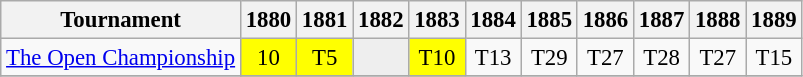<table class="wikitable" style="font-size:95%;text-align:center;">
<tr>
<th>Tournament</th>
<th>1880</th>
<th>1881</th>
<th>1882</th>
<th>1883</th>
<th>1884</th>
<th>1885</th>
<th>1886</th>
<th>1887</th>
<th>1888</th>
<th>1889</th>
</tr>
<tr>
<td align=left><a href='#'>The Open Championship</a></td>
<td style="background:yellow;">10</td>
<td style="background:yellow;">T5</td>
<td style="background:#eeeeee;"></td>
<td style="background:yellow;">T10</td>
<td>T13</td>
<td>T29</td>
<td>T27</td>
<td>T28</td>
<td>T27</td>
<td>T15</td>
</tr>
<tr>
</tr>
</table>
